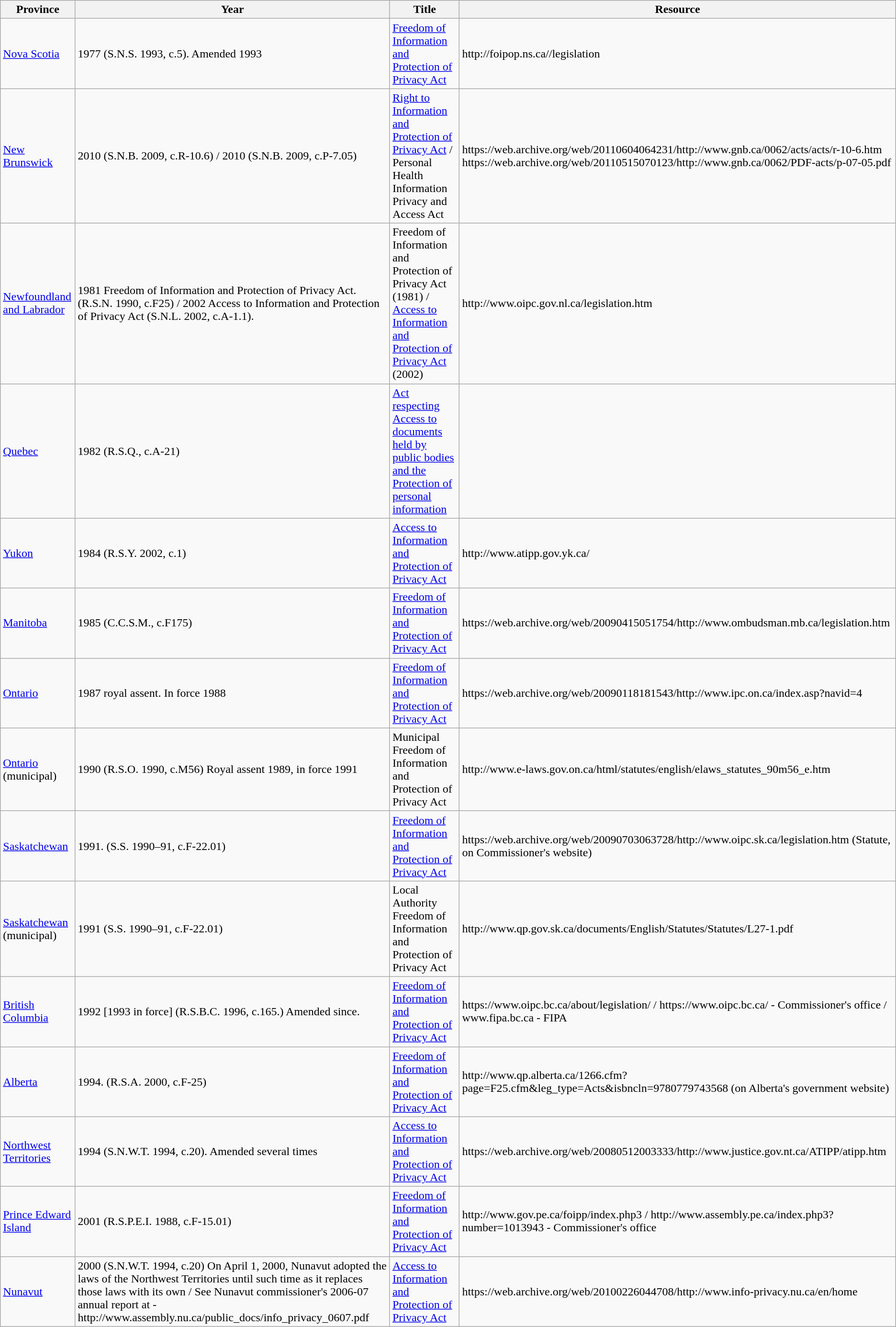<table class="wikitable">
<tr>
<th>Province</th>
<th>Year</th>
<th>Title</th>
<th>Resource</th>
</tr>
<tr>
<td><a href='#'>Nova Scotia</a></td>
<td>1977 (S.N.S. 1993, c.5). Amended 1993</td>
<td><a href='#'>Freedom of Information and Protection of Privacy Act</a></td>
<td>http://foipop.ns.ca//legislation</td>
</tr>
<tr>
<td><a href='#'>New Brunswick</a></td>
<td>2010 (S.N.B. 2009, c.R-10.6) / 2010 (S.N.B. 2009, c.P-7.05)</td>
<td><a href='#'>Right to Information and Protection of Privacy Act</a> / Personal Health Information Privacy and Access Act</td>
<td>https://web.archive.org/web/20110604064231/http://www.gnb.ca/0062/acts/acts/r-10-6.htm<br>https://web.archive.org/web/20110515070123/http://www.gnb.ca/0062/PDF-acts/p-07-05.pdf</td>
</tr>
<tr>
<td><a href='#'>Newfoundland and Labrador</a></td>
<td>1981 Freedom of Information and Protection of Privacy Act. (R.S.N. 1990, c.F25) / 2002 Access to Information and Protection of Privacy Act (S.N.L. 2002, c.A-1.1).</td>
<td>Freedom of Information and Protection of Privacy Act (1981) /  <a href='#'>Access to Information and Protection of Privacy Act</a> (2002)</td>
<td>http://www.oipc.gov.nl.ca/legislation.htm</td>
</tr>
<tr>
<td><a href='#'>Quebec</a></td>
<td>1982 (R.S.Q., c.A-21)</td>
<td><a href='#'>Act respecting Access to documents held by public bodies and the Protection of personal information</a></td>
<td></td>
</tr>
<tr>
<td><a href='#'>Yukon</a></td>
<td>1984 (R.S.Y. 2002, c.1)</td>
<td><a href='#'>Access to Information and Protection of Privacy Act</a></td>
<td>http://www.atipp.gov.yk.ca/</td>
</tr>
<tr>
<td><a href='#'>Manitoba</a></td>
<td>1985 (C.C.S.M., c.F175)</td>
<td><a href='#'>Freedom of Information and Protection of Privacy Act</a></td>
<td>https://web.archive.org/web/20090415051754/http://www.ombudsman.mb.ca/legislation.htm</td>
</tr>
<tr>
<td><a href='#'>Ontario</a></td>
<td>1987 royal assent. In force 1988</td>
<td><a href='#'>Freedom of Information and Protection of Privacy Act</a></td>
<td>https://web.archive.org/web/20090118181543/http://www.ipc.on.ca/index.asp?navid=4</td>
</tr>
<tr>
<td><a href='#'>Ontario</a> (municipal)</td>
<td>1990 (R.S.O. 1990, c.M56) Royal assent 1989, in force 1991</td>
<td>Municipal Freedom of Information and Protection of Privacy Act</td>
<td>http://www.e-laws.gov.on.ca/html/statutes/english/elaws_statutes_90m56_e.htm</td>
</tr>
<tr>
<td><a href='#'>Saskatchewan</a></td>
<td>1991. (S.S. 1990–91, c.F-22.01)</td>
<td><a href='#'>Freedom of Information and Protection of Privacy Act</a></td>
<td>https://web.archive.org/web/20090703063728/http://www.oipc.sk.ca/legislation.htm  (Statute, on Commissioner's website)</td>
</tr>
<tr>
<td><a href='#'>Saskatchewan</a> (municipal)</td>
<td>1991 (S.S. 1990–91, c.F-22.01)</td>
<td>Local Authority Freedom of Information and Protection of Privacy Act</td>
<td>http://www.qp.gov.sk.ca/documents/English/Statutes/Statutes/L27-1.pdf</td>
</tr>
<tr>
<td><a href='#'>British Columbia</a></td>
<td>1992 [1993 in force] (R.S.B.C. 1996, c.165.) Amended since.</td>
<td><a href='#'>Freedom of Information and Protection of Privacy Act</a></td>
<td>https://www.oipc.bc.ca/about/legislation/ / https://www.oipc.bc.ca/ - Commissioner's office / www.fipa.bc.ca - FIPA</td>
</tr>
<tr>
<td><a href='#'>Alberta</a></td>
<td>1994. (R.S.A. 2000, c.F-25)</td>
<td><a href='#'>Freedom of Information and Protection of Privacy Act</a></td>
<td>http://www.qp.alberta.ca/1266.cfm?page=F25.cfm&leg_type=Acts&isbncln=9780779743568 (on Alberta's government website)</td>
</tr>
<tr>
<td><a href='#'>Northwest Territories</a></td>
<td>1994 (S.N.W.T. 1994, c.20). Amended several times</td>
<td><a href='#'>Access to Information and Protection of Privacy Act</a></td>
<td>https://web.archive.org/web/20080512003333/http://www.justice.gov.nt.ca/ATIPP/atipp.htm</td>
</tr>
<tr>
<td><a href='#'>Prince Edward Island</a></td>
<td>2001 (R.S.P.E.I. 1988, c.F-15.01)</td>
<td><a href='#'>Freedom of Information and Protection of Privacy Act</a></td>
<td>http://www.gov.pe.ca/foipp/index.php3  /  http://www.assembly.pe.ca/index.php3?number=1013943  - Commissioner's office</td>
</tr>
<tr>
<td><a href='#'>Nunavut</a></td>
<td>2000 (S.N.W.T. 1994, c.20) On April 1, 2000, Nunavut adopted the laws of the Northwest Territories until such time as it replaces those laws with its own / See Nunavut commissioner's 2006-07 annual report at - http://www.assembly.nu.ca/public_docs/info_privacy_0607.pdf</td>
<td><a href='#'>Access to Information and Protection of Privacy Act</a></td>
<td>https://web.archive.org/web/20100226044708/http://www.info-privacy.nu.ca/en/home</td>
</tr>
</table>
